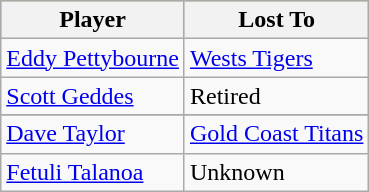<table class="wikitable">
<tr bgcolor=#bdb76b>
<th>Player</th>
<th>Lost To</th>
</tr>
<tr>
<td><a href='#'>Eddy Pettybourne</a></td>
<td> <a href='#'>Wests Tigers</a></td>
</tr>
<tr>
<td><a href='#'>Scott Geddes</a></td>
<td>Retired</td>
</tr>
<tr>
</tr>
<tr>
<td><a href='#'>Dave Taylor</a></td>
<td> <a href='#'>Gold Coast Titans</a></td>
</tr>
<tr>
<td><a href='#'>Fetuli Talanoa</a></td>
<td>Unknown</td>
</tr>
</table>
